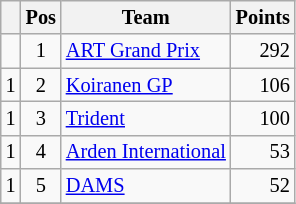<table class="wikitable" style="font-size: 85%;">
<tr>
<th></th>
<th>Pos</th>
<th>Team</th>
<th>Points</th>
</tr>
<tr>
<td align="left"></td>
<td align="center">1</td>
<td> <a href='#'>ART Grand Prix</a></td>
<td align="right">292</td>
</tr>
<tr>
<td align="left"> 1</td>
<td align="center">2</td>
<td> <a href='#'>Koiranen GP</a></td>
<td align="right">106</td>
</tr>
<tr>
<td align="left"> 1</td>
<td align="center">3</td>
<td> <a href='#'>Trident</a></td>
<td align="right">100</td>
</tr>
<tr>
<td align="left"> 1</td>
<td align="center">4</td>
<td> <a href='#'>Arden International</a></td>
<td align="right">53</td>
</tr>
<tr>
<td align="left"> 1</td>
<td align="center">5</td>
<td> <a href='#'>DAMS</a></td>
<td align="right">52</td>
</tr>
<tr>
</tr>
</table>
